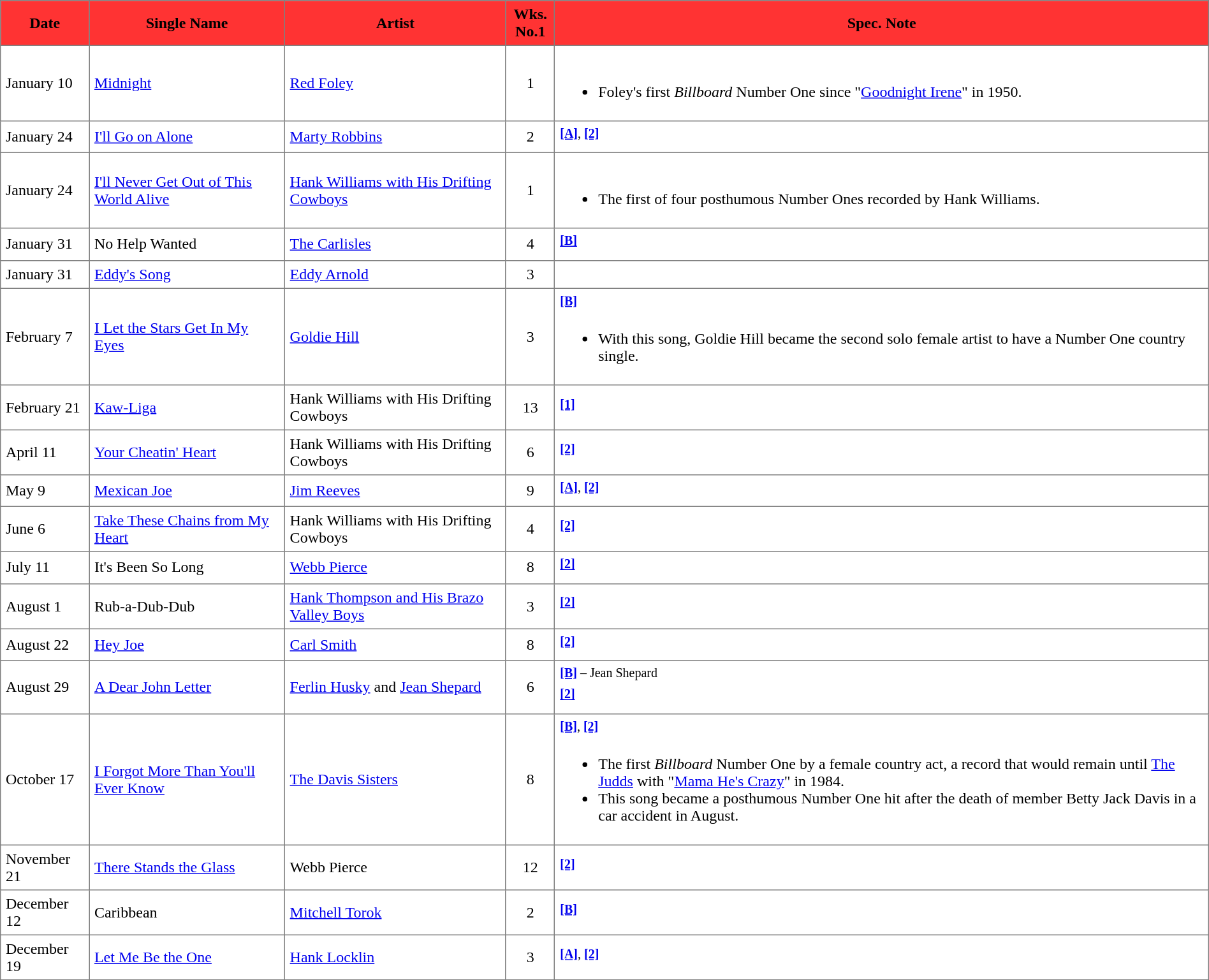<table border="1" cellpadding="5" cellspacing="1" style="border-collapse: collapse">
<tr style="background:#FF3333">
<th>Date</th>
<th>Single Name</th>
<th>Artist</th>
<th width="40">Wks. No.1</th>
<th>Spec. Note</th>
</tr>
<tr>
<td>January 10</td>
<td><a href='#'>Midnight</a></td>
<td><a href='#'>Red Foley</a></td>
<td align="center">1</td>
<td><br><ul><li>Foley's first <em>Billboard</em> Number One since "<a href='#'>Goodnight Irene</a>" in 1950.</li></ul></td>
</tr>
<tr>
<td>January 24</td>
<td><a href='#'>I'll Go on Alone</a></td>
<td><a href='#'>Marty Robbins</a></td>
<td align="center">2</td>
<td><sup><a href='#'><strong>[A]</strong></a>, <a href='#'><strong>[2]</strong></a></sup></td>
</tr>
<tr>
<td>January 24</td>
<td><a href='#'>I'll Never Get Out of This World Alive</a></td>
<td><a href='#'>Hank Williams with His Drifting Cowboys</a></td>
<td align="center">1</td>
<td><br><ul><li>The first of four posthumous Number Ones recorded by Hank Williams.</li></ul></td>
</tr>
<tr>
<td>January 31</td>
<td>No Help Wanted</td>
<td><a href='#'>The Carlisles</a></td>
<td align="center">4</td>
<td><sup><a href='#'><strong>[B]</strong></a></sup></td>
</tr>
<tr>
<td>January 31</td>
<td><a href='#'>Eddy's Song</a></td>
<td><a href='#'>Eddy Arnold</a></td>
<td align="center">3</td>
<td></td>
</tr>
<tr>
<td>February 7</td>
<td><a href='#'>I Let the Stars Get In My Eyes</a></td>
<td><a href='#'>Goldie Hill</a></td>
<td align="center">3</td>
<td><sup><a href='#'><strong>[B]</strong></a></sup><br><ul><li>With this song, Goldie Hill became the second solo female artist to have a Number One country single.</li></ul></td>
</tr>
<tr>
<td>February 21</td>
<td><a href='#'>Kaw-Liga</a></td>
<td>Hank Williams with His Drifting Cowboys</td>
<td align="center">13</td>
<td><sup><a href='#'><strong>[1]</strong></a></sup></td>
</tr>
<tr>
<td>April 11</td>
<td><a href='#'>Your Cheatin' Heart</a></td>
<td>Hank Williams with His Drifting Cowboys</td>
<td align="center">6</td>
<td><sup><a href='#'><strong>[2]</strong></a></sup></td>
</tr>
<tr>
<td>May 9</td>
<td><a href='#'>Mexican Joe</a></td>
<td><a href='#'>Jim Reeves</a></td>
<td align="center">9</td>
<td><sup><a href='#'><strong>[A]</strong></a>, <a href='#'><strong>[2]</strong></a></sup></td>
</tr>
<tr>
<td>June 6</td>
<td><a href='#'>Take These Chains from My Heart</a></td>
<td>Hank Williams with His Drifting Cowboys</td>
<td align="center">4</td>
<td><sup><a href='#'><strong>[2]</strong></a></sup></td>
</tr>
<tr>
<td>July 11</td>
<td>It's Been So Long</td>
<td><a href='#'>Webb Pierce</a></td>
<td align="center">8</td>
<td><sup><a href='#'><strong>[2]</strong></a></sup></td>
</tr>
<tr>
<td>August 1</td>
<td>Rub-a-Dub-Dub</td>
<td><a href='#'>Hank Thompson and His Brazo Valley Boys</a></td>
<td align="center">3</td>
<td><sup><a href='#'><strong>[2]</strong></a></sup></td>
</tr>
<tr>
<td>August 22</td>
<td><a href='#'>Hey Joe</a></td>
<td><a href='#'>Carl Smith</a></td>
<td align="center">8</td>
<td><sup><a href='#'><strong>[2]</strong></a></sup></td>
</tr>
<tr>
<td>August 29</td>
<td><a href='#'>A Dear John Letter</a></td>
<td><a href='#'>Ferlin Husky</a> and <a href='#'>Jean Shepard</a></td>
<td align="center">6</td>
<td><sup><a href='#'><strong>[B]</strong></a> – Jean Shepard<br><a href='#'><strong>[2]</strong></a></sup></td>
</tr>
<tr>
<td>October 17</td>
<td><a href='#'>I Forgot More Than You'll Ever Know</a></td>
<td><a href='#'>The Davis Sisters</a></td>
<td align="center">8</td>
<td><sup><a href='#'><strong>[B]</strong></a>, <a href='#'><strong>[2]</strong></a></sup><br><ul><li>The first <em>Billboard</em> Number One by a female country act, a record that would remain until <a href='#'>The Judds</a> with "<a href='#'>Mama He's Crazy</a>" in 1984.</li><li>This song became a posthumous Number One hit after the death of member Betty Jack Davis in a car accident in August.</li></ul></td>
</tr>
<tr>
<td>November 21</td>
<td><a href='#'>There Stands the Glass</a></td>
<td>Webb Pierce</td>
<td align="center">12</td>
<td><sup><a href='#'><strong>[2]</strong></a></sup></td>
</tr>
<tr>
<td>December 12</td>
<td>Caribbean</td>
<td><a href='#'>Mitchell Torok</a></td>
<td align="center">2</td>
<td><sup><a href='#'><strong>[B]</strong></a></sup></td>
</tr>
<tr>
<td>December 19</td>
<td><a href='#'>Let Me Be the One</a></td>
<td><a href='#'>Hank Locklin</a></td>
<td align="center">3</td>
<td><sup><a href='#'><strong>[A]</strong></a>, <a href='#'><strong>[2]</strong></a></sup></td>
</tr>
</table>
